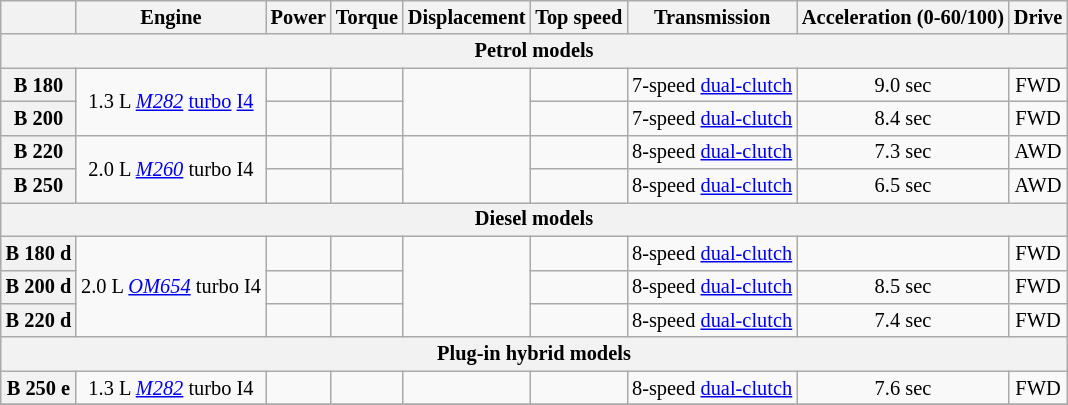<table class="wikitable collapsible" style="font-size:85%;text-align:center;">
<tr>
<th></th>
<th>Engine</th>
<th>Power</th>
<th>Torque</th>
<th>Displacement</th>
<th>Top speed</th>
<th>Transmission</th>
<th>Acceleration (0-60/100)</th>
<th>Drive</th>
</tr>
<tr>
<th colspan="10">Petrol models</th>
</tr>
<tr>
<th>B 180</th>
<td rowspan="2">1.3 L <em><a href='#'>M282</a></em> <a href='#'>turbo</a> <a href='#'>I4</a></td>
<td></td>
<td></td>
<td rowspan="2"></td>
<td></td>
<td>7-speed <a href='#'>dual-clutch</a></td>
<td>9.0 sec</td>
<td>FWD</td>
</tr>
<tr>
<th>B 200</th>
<td></td>
<td></td>
<td></td>
<td>7-speed <a href='#'>dual-clutch</a></td>
<td>8.4 sec</td>
<td>FWD</td>
</tr>
<tr>
<th>B 220</th>
<td rowspan="2">2.0 L <em><a href='#'>M260</a></em> turbo I4</td>
<td></td>
<td></td>
<td rowspan="2"></td>
<td></td>
<td>8-speed <a href='#'>dual-clutch</a></td>
<td>7.3 sec</td>
<td>AWD</td>
</tr>
<tr>
<th>B 250</th>
<td></td>
<td></td>
<td></td>
<td>8-speed <a href='#'>dual-clutch</a></td>
<td>6.5 sec</td>
<td>AWD</td>
</tr>
<tr>
<th colspan="10">Diesel models</th>
</tr>
<tr>
<th>B 180 d</th>
<td rowspan="3">2.0 L <em><a href='#'>OM654</a></em> turbo I4</td>
<td></td>
<td></td>
<td rowspan="3"></td>
<td></td>
<td>8-speed <a href='#'>dual-clutch</a></td>
<td></td>
<td>FWD</td>
</tr>
<tr>
<th>B 200 d</th>
<td></td>
<td></td>
<td></td>
<td>8-speed <a href='#'>dual-clutch</a></td>
<td>8.5 sec</td>
<td>FWD</td>
</tr>
<tr>
<th>B 220 d</th>
<td></td>
<td></td>
<td></td>
<td>8-speed <a href='#'>dual-clutch</a></td>
<td>7.4 sec</td>
<td>FWD</td>
</tr>
<tr>
<th colspan="10">Plug-in hybrid models</th>
</tr>
<tr>
<th>B 250 e</th>
<td>1.3 L <em><a href='#'>M282</a></em> turbo I4</td>
<td></td>
<td></td>
<td></td>
<td></td>
<td>8-speed <a href='#'>dual-clutch</a></td>
<td>7.6 sec</td>
<td>FWD</td>
</tr>
<tr>
</tr>
</table>
